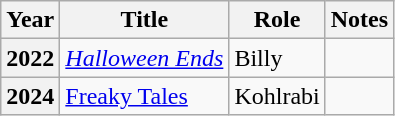<table class="wikitable plainrowheaders">
<tr>
<th scope="col">Year</th>
<th scope="col">Title</th>
<th scope="col">Role</th>
<th scope="col">Notes</th>
</tr>
<tr>
<th scope="row">2022</th>
<td><em><a href='#'>Halloween Ends</a></em></td>
<td>Billy</td>
<td></td>
</tr>
<tr>
<th scope="row">2024</th>
<td><a href='#'>Freaky Tales</a></td>
<td>Kohlrabi</td>
<td></td>
</tr>
</table>
